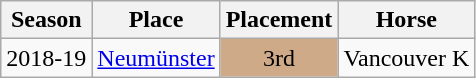<table class="wikitable sortable">
<tr>
<th>Season</th>
<th>Place</th>
<th>Placement</th>
<th>Horse</th>
</tr>
<tr>
<td>2018-19</td>
<td> <a href='#'>Neumünster</a></td>
<td align=center style="background:#cfaa88;">3rd</td>
<td>Vancouver K</td>
</tr>
</table>
